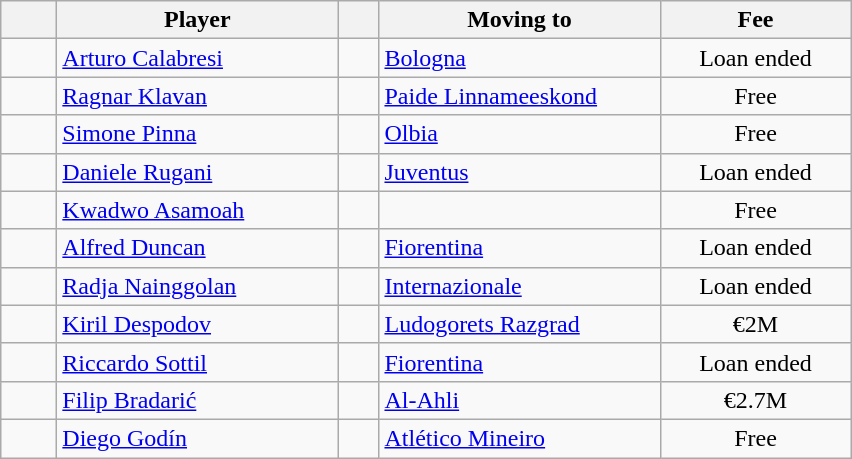<table class="wikitable sortable">
<tr>
<th style="width:30px;"></th>
<th style="width:180px;">Player</th>
<th style="width:20px;"></th>
<th style="width:180px;">Moving to</th>
<th style="width:120px;" class="unsortable">Fee</th>
</tr>
<tr>
<td align=center></td>
<td> <a href='#'>Arturo Calabresi</a></td>
<td align=center></td>
<td> <a href='#'>Bologna</a></td>
<td align=center>Loan ended</td>
</tr>
<tr>
<td align=center></td>
<td> <a href='#'>Ragnar Klavan</a></td>
<td align=center></td>
<td> <a href='#'>Paide Linnameeskond</a></td>
<td align=center>Free</td>
</tr>
<tr>
<td align=center></td>
<td> <a href='#'>Simone Pinna</a></td>
<td align=center></td>
<td> <a href='#'>Olbia</a></td>
<td align=center>Free</td>
</tr>
<tr>
<td align=center></td>
<td> <a href='#'>Daniele Rugani</a></td>
<td align=center></td>
<td> <a href='#'>Juventus</a></td>
<td align=center>Loan ended</td>
</tr>
<tr>
<td align=center></td>
<td> <a href='#'>Kwadwo Asamoah</a></td>
<td align=center></td>
<td></td>
<td align=center>Free</td>
</tr>
<tr>
<td align=center></td>
<td> <a href='#'>Alfred Duncan</a></td>
<td align=center></td>
<td> <a href='#'>Fiorentina</a></td>
<td align=center>Loan ended</td>
</tr>
<tr>
<td align=center></td>
<td> <a href='#'>Radja Nainggolan</a></td>
<td align=center></td>
<td> <a href='#'>Internazionale</a></td>
<td align=center>Loan ended</td>
</tr>
<tr>
<td align=center></td>
<td> <a href='#'>Kiril Despodov</a></td>
<td align=center></td>
<td> <a href='#'>Ludogorets Razgrad</a></td>
<td align=center>€2M</td>
</tr>
<tr>
<td align=center></td>
<td> <a href='#'>Riccardo Sottil</a></td>
<td align=center></td>
<td> <a href='#'>Fiorentina</a></td>
<td align=center>Loan ended</td>
</tr>
<tr>
<td align=center></td>
<td> <a href='#'>Filip Bradarić</a></td>
<td align=center></td>
<td> <a href='#'>Al-Ahli</a></td>
<td align=center>€2.7M</td>
</tr>
<tr>
<td align=center></td>
<td> <a href='#'>Diego Godín</a></td>
<td align=center></td>
<td> <a href='#'>Atlético Mineiro</a></td>
<td align=center>Free</td>
</tr>
</table>
